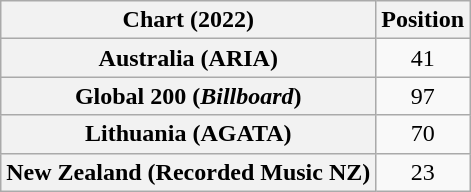<table class="wikitable sortable plainrowheaders" style="text-align:center">
<tr>
<th scope="col">Chart (2022)</th>
<th scope="col">Position</th>
</tr>
<tr>
<th scope="row">Australia (ARIA)</th>
<td>41</td>
</tr>
<tr>
<th scope="row">Global 200 (<em>Billboard</em>)</th>
<td>97</td>
</tr>
<tr>
<th scope="row">Lithuania (AGATA)</th>
<td>70</td>
</tr>
<tr>
<th scope="row">New Zealand (Recorded Music NZ)</th>
<td>23</td>
</tr>
</table>
